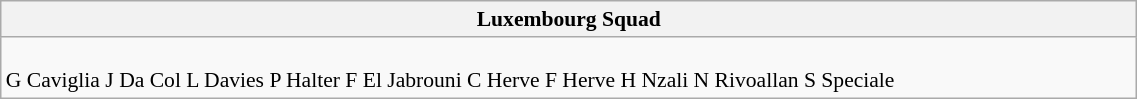<table class="wikitable" style="text-align:left; font-size:90%; width:60%">
<tr>
<th colspan="100%">Luxembourg Squad</th>
</tr>
<tr valign="top">
<td><br>G Caviglia J Da Col L Davies P Halter F El Jabrouni C Herve F Herve H Nzali N Rivoallan S Speciale</td>
</tr>
</table>
